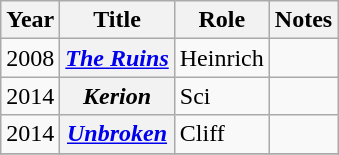<table class="wikitable plainrowheaders sortable">
<tr>
<th scope="col">Year</th>
<th scope="col">Title</th>
<th scope="col">Role</th>
<th class="unsortable">Notes</th>
</tr>
<tr>
<td>2008</td>
<th scope="row"><em><a href='#'>The Ruins</a></em></th>
<td>Heinrich</td>
<td></td>
</tr>
<tr>
<td>2014</td>
<th scope="row"><em>Kerion</em></th>
<td>Sci</td>
<td></td>
</tr>
<tr>
<td>2014</td>
<th scope="row"><em><a href='#'>Unbroken</a></em></th>
<td>Cliff</td>
<td></td>
</tr>
<tr>
</tr>
</table>
